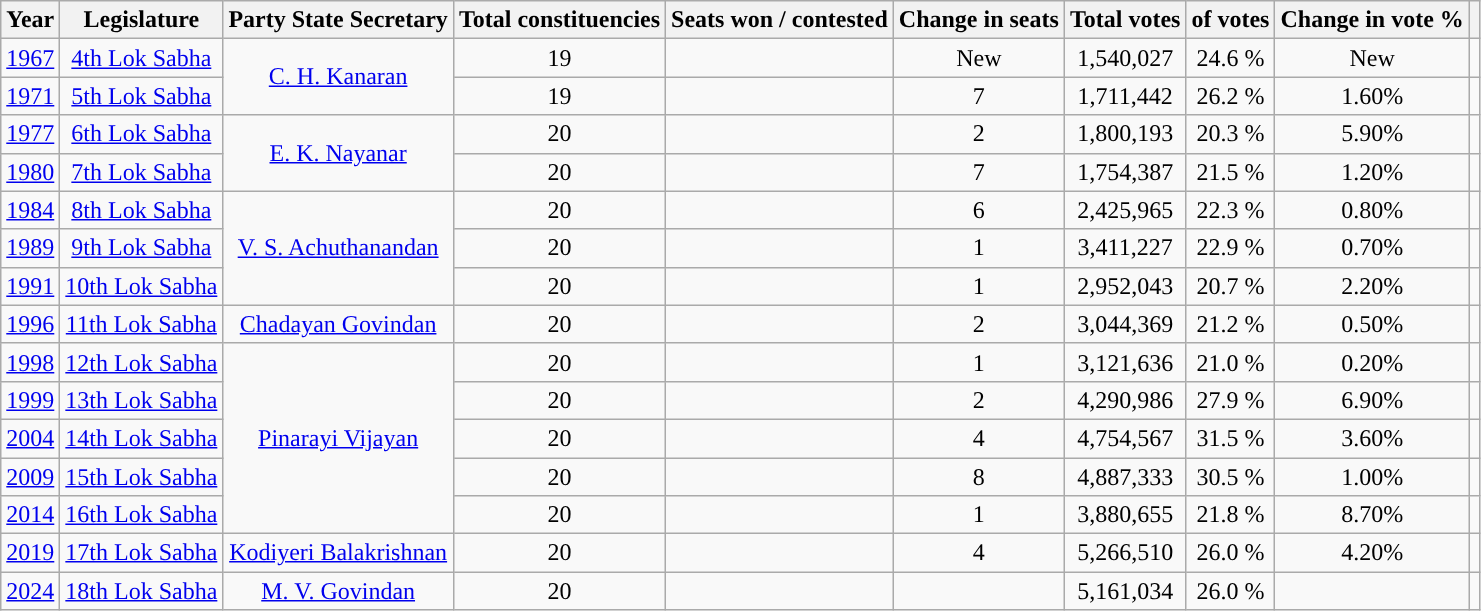<table class="wikitable sortable">
<tr>
<th Style="background-color:">Year</th>
<th Style="background-color:">Legislature</th>
<th Style="background-color:">Party State Secretary</th>
<th Style="background-color:">Total constituencies</th>
<th Style="background-color:">Seats won / contested</th>
<th Style="background-color:">Change in seats</th>
<th Style="background-color:">Total votes</th>
<th Style="background-color:"> of votes</th>
<th Style="background-color:">Change in vote %</th>
<th Style="background-color:"></th>
</tr>
<tr style="text-align:center;">
<td><a href='#'>1967</a></td>
<td><a href='#'>4th Lok Sabha</a></td>
<td rowspan=2><a href='#'>C. H. Kanaran</a></td>
<td>19</td>
<td></td>
<td>New</td>
<td>1,540,027</td>
<td>24.6 %</td>
<td>New</td>
<td></td>
</tr>
<tr style="text-align:center;">
<td><a href='#'>1971</a></td>
<td><a href='#'>5th Lok Sabha</a></td>
<td>19</td>
<td></td>
<td> 7</td>
<td>1,711,442</td>
<td>26.2 %</td>
<td> 1.60%</td>
<td></td>
</tr>
<tr style="text-align:center;">
<td><a href='#'>1977</a></td>
<td><a href='#'>6th Lok Sabha</a></td>
<td rowspan=2><a href='#'>E. K. Nayanar</a></td>
<td>20</td>
<td></td>
<td> 2</td>
<td>1,800,193</td>
<td>20.3 %</td>
<td> 5.90%</td>
<td></td>
</tr>
<tr style="text-align:center;">
<td><a href='#'>1980</a></td>
<td><a href='#'>7th Lok Sabha</a></td>
<td>20</td>
<td></td>
<td> 7</td>
<td>1,754,387</td>
<td>21.5 %</td>
<td> 1.20%</td>
<td></td>
</tr>
<tr style="text-align:center;">
<td><a href='#'>1984</a></td>
<td><a href='#'>8th Lok Sabha</a></td>
<td rowspan=3><a href='#'>V. S. Achuthanandan</a></td>
<td>20</td>
<td></td>
<td> 6</td>
<td>2,425,965</td>
<td>22.3 %</td>
<td> 0.80%</td>
<td></td>
</tr>
<tr style="text-align:center;">
<td><a href='#'>1989</a></td>
<td><a href='#'>9th Lok Sabha</a></td>
<td>20</td>
<td></td>
<td> 1</td>
<td>3,411,227</td>
<td>22.9 %</td>
<td> 0.70%</td>
<td></td>
</tr>
<tr style="text-align:center;">
<td><a href='#'>1991</a></td>
<td><a href='#'>10th Lok Sabha</a></td>
<td>20</td>
<td></td>
<td> 1</td>
<td>2,952,043</td>
<td>20.7 %</td>
<td> 2.20%</td>
<td></td>
</tr>
<tr style="text-align:center;">
<td><a href='#'>1996</a></td>
<td><a href='#'>11th Lok Sabha</a></td>
<td><a href='#'>Chadayan Govindan</a></td>
<td>20</td>
<td></td>
<td> 2</td>
<td>3,044,369</td>
<td>21.2 %</td>
<td> 0.50%</td>
<td></td>
</tr>
<tr style="text-align:center;">
<td><a href='#'>1998</a></td>
<td><a href='#'>12th Lok Sabha</a></td>
<td rowspan=5><a href='#'>Pinarayi Vijayan</a></td>
<td>20</td>
<td></td>
<td> 1</td>
<td>3,121,636</td>
<td>21.0 %</td>
<td> 0.20%</td>
<td></td>
</tr>
<tr style="text-align:center;">
<td><a href='#'>1999</a></td>
<td><a href='#'>13th Lok Sabha</a></td>
<td>20</td>
<td></td>
<td> 2</td>
<td>4,290,986</td>
<td>27.9 %</td>
<td> 6.90%</td>
<td></td>
</tr>
<tr style="text-align:center;">
<td><a href='#'>2004</a></td>
<td><a href='#'>14th Lok Sabha</a></td>
<td>20</td>
<td></td>
<td> 4</td>
<td>4,754,567</td>
<td>31.5 %</td>
<td> 3.60%</td>
<td></td>
</tr>
<tr style="text-align:center;">
<td><a href='#'>2009</a></td>
<td><a href='#'>15th Lok Sabha</a></td>
<td>20</td>
<td></td>
<td> 8</td>
<td>4,887,333</td>
<td>30.5 %</td>
<td> 1.00%</td>
<td></td>
</tr>
<tr style="text-align:center;">
<td><a href='#'>2014</a></td>
<td><a href='#'>16th Lok Sabha</a></td>
<td>20</td>
<td></td>
<td> 1</td>
<td>3,880,655</td>
<td>21.8 %</td>
<td> 8.70%</td>
<td></td>
</tr>
<tr style="text-align:center;">
<td><a href='#'>2019</a></td>
<td><a href='#'>17th Lok Sabha</a></td>
<td><a href='#'>Kodiyeri Balakrishnan</a></td>
<td>20</td>
<td></td>
<td> 4</td>
<td>5,266,510</td>
<td>26.0 %</td>
<td> 4.20%</td>
<td></td>
</tr>
<tr style="text-align:center;">
<td><a href='#'>2024</a></td>
<td><a href='#'>18th Lok Sabha</a></td>
<td><a href='#'>M. V. Govindan</a></td>
<td>20</td>
<td></td>
<td></td>
<td>5,161,034</td>
<td>26.0 %</td>
<td></td>
<td></td>
</tr>
</table>
